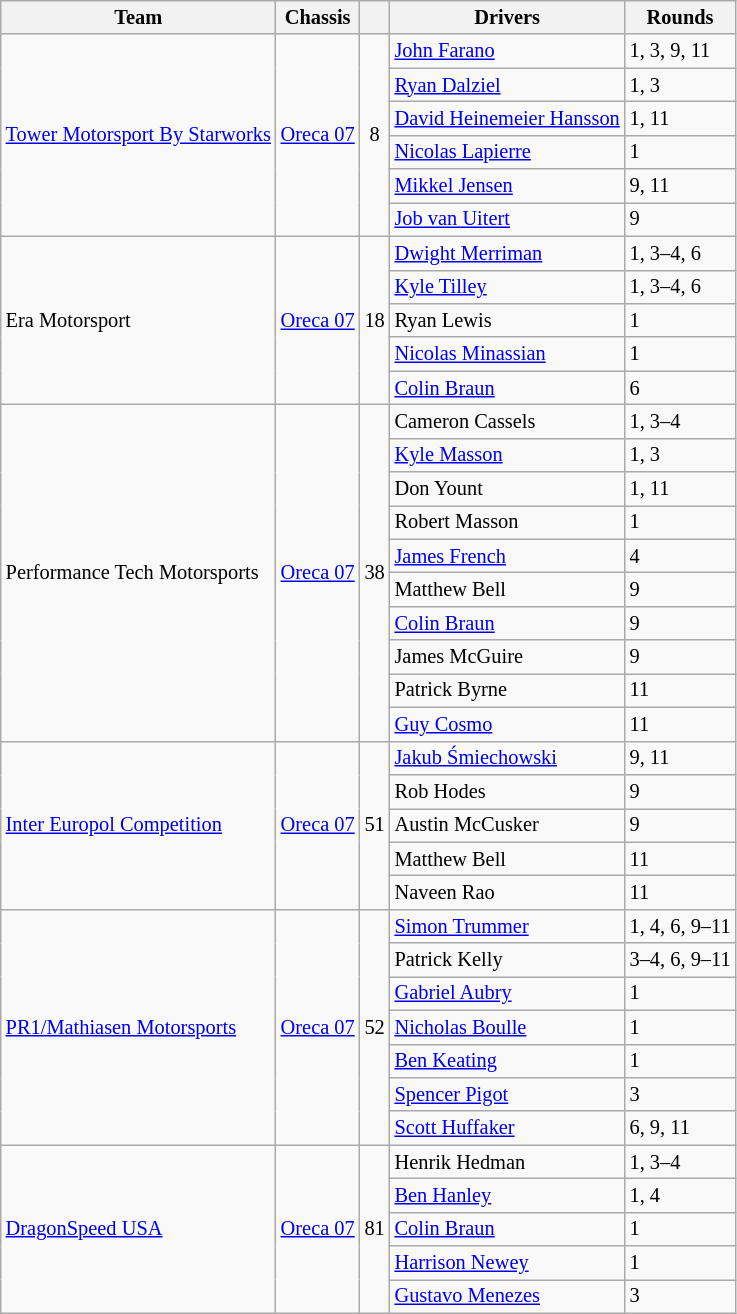<table class="wikitable" style="font-size: 85%">
<tr>
<th>Team</th>
<th>Chassis</th>
<th></th>
<th>Drivers</th>
<th>Rounds</th>
</tr>
<tr>
<td rowspan=6> <a href='#'>Tower Motorsport By Starworks</a></td>
<td rowspan=6><a href='#'>Oreca 07</a></td>
<td rowspan="6" align="center">8</td>
<td> <a href='#'>John Farano</a></td>
<td>1, 3, 9, 11</td>
</tr>
<tr>
<td> <a href='#'>Ryan Dalziel</a></td>
<td>1, 3</td>
</tr>
<tr>
<td> <a href='#'>David Heinemeier Hansson</a></td>
<td>1, 11</td>
</tr>
<tr>
<td> <a href='#'>Nicolas Lapierre</a></td>
<td>1</td>
</tr>
<tr>
<td> <a href='#'>Mikkel Jensen</a></td>
<td>9, 11</td>
</tr>
<tr>
<td> <a href='#'>Job van Uitert</a></td>
<td>9</td>
</tr>
<tr>
<td rowspan=5> Era Motorsport</td>
<td rowspan=5><a href='#'>Oreca 07</a></td>
<td rowspan="5" align="center">18</td>
<td> <a href='#'>Dwight Merriman</a></td>
<td>1, 3–4, 6</td>
</tr>
<tr>
<td> <a href='#'>Kyle Tilley</a></td>
<td>1, 3–4, 6</td>
</tr>
<tr>
<td> Ryan Lewis</td>
<td>1</td>
</tr>
<tr>
<td> <a href='#'>Nicolas Minassian</a></td>
<td>1</td>
</tr>
<tr>
<td> <a href='#'>Colin Braun</a></td>
<td>6</td>
</tr>
<tr>
<td rowspan=10> Performance Tech Motorsports</td>
<td rowspan=10><a href='#'>Oreca 07</a></td>
<td rowspan="10" align="center">38</td>
<td> Cameron Cassels</td>
<td>1, 3–4</td>
</tr>
<tr>
<td> <a href='#'>Kyle Masson</a></td>
<td>1, 3</td>
</tr>
<tr>
<td> Don Yount</td>
<td>1, 11</td>
</tr>
<tr>
<td> Robert Masson</td>
<td>1</td>
</tr>
<tr>
<td> <a href='#'>James French</a></td>
<td>4</td>
</tr>
<tr>
<td> Matthew Bell</td>
<td>9</td>
</tr>
<tr>
<td> <a href='#'>Colin Braun</a></td>
<td>9</td>
</tr>
<tr>
<td> James McGuire</td>
<td>9</td>
</tr>
<tr>
<td> Patrick Byrne</td>
<td>11</td>
</tr>
<tr>
<td> <a href='#'>Guy Cosmo</a></td>
<td>11</td>
</tr>
<tr>
<td rowspan=5> <a href='#'>Inter Europol Competition</a></td>
<td rowspan=5><a href='#'>Oreca 07</a></td>
<td rowspan="5" align="center">51</td>
<td> <a href='#'>Jakub Śmiechowski</a></td>
<td>9, 11</td>
</tr>
<tr>
<td> Rob Hodes</td>
<td>9</td>
</tr>
<tr>
<td> Austin McCusker</td>
<td>9</td>
</tr>
<tr>
<td> Matthew Bell</td>
<td>11</td>
</tr>
<tr>
<td> Naveen Rao</td>
<td>11</td>
</tr>
<tr>
<td rowspan=7> <a href='#'>PR1/Mathiasen Motorsports</a></td>
<td rowspan=7><a href='#'>Oreca 07</a></td>
<td rowspan="7" align="center">52</td>
<td> <a href='#'>Simon Trummer</a></td>
<td>1, 4, 6, 9–11</td>
</tr>
<tr>
<td> Patrick Kelly</td>
<td>3–4, 6, 9–11</td>
</tr>
<tr>
<td> <a href='#'>Gabriel Aubry</a></td>
<td>1</td>
</tr>
<tr>
<td> <a href='#'>Nicholas Boulle</a></td>
<td>1</td>
</tr>
<tr>
<td> <a href='#'>Ben Keating</a></td>
<td>1</td>
</tr>
<tr>
<td> <a href='#'>Spencer Pigot</a></td>
<td>3</td>
</tr>
<tr>
<td> <a href='#'>Scott Huffaker</a></td>
<td>6, 9, 11</td>
</tr>
<tr>
<td rowspan=5> <a href='#'>DragonSpeed USA</a></td>
<td rowspan=5><a href='#'>Oreca 07</a></td>
<td rowspan="5" align="center">81</td>
<td> Henrik Hedman</td>
<td>1, 3–4</td>
</tr>
<tr>
<td> <a href='#'>Ben Hanley</a></td>
<td>1, 4</td>
</tr>
<tr>
<td> <a href='#'>Colin Braun</a></td>
<td>1</td>
</tr>
<tr>
<td> <a href='#'>Harrison Newey</a></td>
<td>1</td>
</tr>
<tr>
<td> <a href='#'>Gustavo Menezes</a></td>
<td>3</td>
</tr>
</table>
